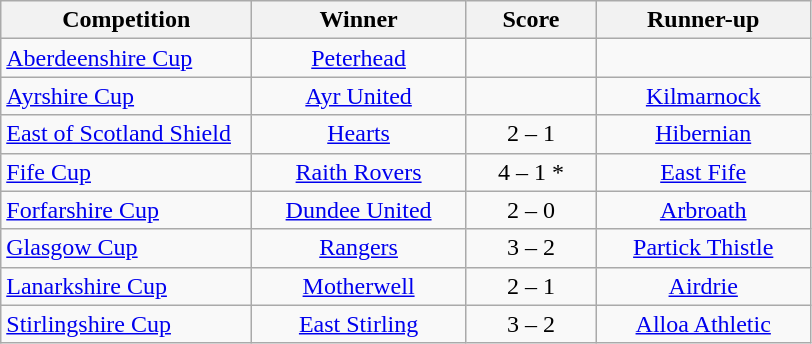<table class="wikitable" style="text-align: center;">
<tr>
<th width=160>Competition</th>
<th width=135>Winner</th>
<th width=80>Score</th>
<th width=135>Runner-up</th>
</tr>
<tr>
<td align=left><a href='#'>Aberdeenshire Cup</a></td>
<td><a href='#'>Peterhead</a></td>
<td></td>
<td></td>
</tr>
<tr>
<td align=left><a href='#'>Ayrshire Cup</a></td>
<td><a href='#'>Ayr United</a></td>
<td></td>
<td><a href='#'>Kilmarnock</a></td>
</tr>
<tr>
<td align=left><a href='#'>East of Scotland Shield</a></td>
<td><a href='#'>Hearts</a></td>
<td>2 – 1</td>
<td><a href='#'>Hibernian</a></td>
</tr>
<tr>
<td align=left><a href='#'>Fife Cup</a></td>
<td><a href='#'>Raith Rovers</a></td>
<td>4 – 1 *</td>
<td><a href='#'>East Fife</a></td>
</tr>
<tr>
<td align=left><a href='#'>Forfarshire Cup</a></td>
<td><a href='#'>Dundee United</a></td>
<td>2 – 0</td>
<td><a href='#'>Arbroath</a></td>
</tr>
<tr>
<td align=left><a href='#'>Glasgow Cup</a></td>
<td><a href='#'>Rangers</a></td>
<td>3 – 2</td>
<td><a href='#'>Partick Thistle</a></td>
</tr>
<tr>
<td align=left><a href='#'>Lanarkshire Cup</a></td>
<td><a href='#'>Motherwell</a></td>
<td>2 – 1 </td>
<td><a href='#'>Airdrie</a></td>
</tr>
<tr>
<td align=left><a href='#'>Stirlingshire Cup</a></td>
<td><a href='#'>East Stirling</a></td>
<td>3 – 2</td>
<td><a href='#'>Alloa Athletic</a></td>
</tr>
</table>
